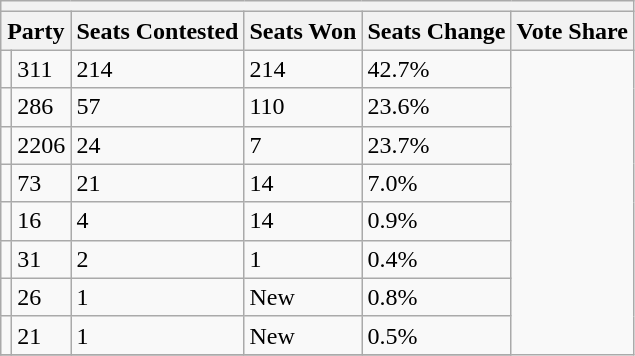<table class="wikitable sortable">
<tr>
<th colspan=10></th>
</tr>
<tr>
<th colspan=2>Party</th>
<th>Seats Contested</th>
<th>Seats Won</th>
<th>Seats Change</th>
<th>Vote Share</th>
</tr>
<tr>
<td></td>
<td>311</td>
<td>214</td>
<td> 214</td>
<td>42.7%</td>
</tr>
<tr>
<td></td>
<td>286</td>
<td>57</td>
<td> 110</td>
<td>23.6%</td>
</tr>
<tr>
<td></td>
<td>2206</td>
<td>24</td>
<td> 7</td>
<td>23.7%</td>
</tr>
<tr>
<td></td>
<td>73</td>
<td>21</td>
<td> 14</td>
<td>7.0%</td>
</tr>
<tr>
<td></td>
<td>16</td>
<td>4</td>
<td> 14</td>
<td>0.9%</td>
</tr>
<tr>
<td></td>
<td>31</td>
<td>2</td>
<td> 1</td>
<td>0.4%</td>
</tr>
<tr>
<td></td>
<td>26</td>
<td>1</td>
<td>New</td>
<td>0.8%</td>
</tr>
<tr>
<td></td>
<td>21</td>
<td>1</td>
<td>New</td>
<td>0.5%</td>
</tr>
<tr>
</tr>
</table>
